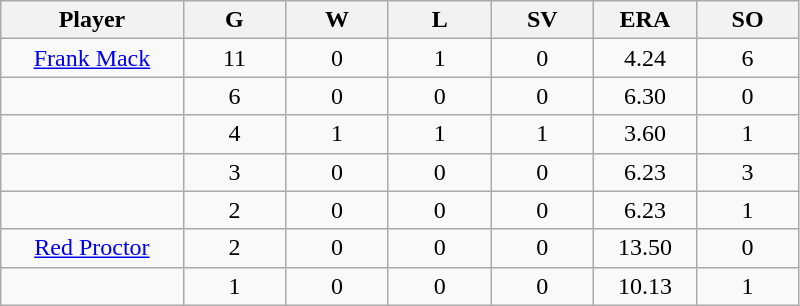<table class="wikitable sortable">
<tr>
<th bgcolor="#DDDDFF" width="16%">Player</th>
<th bgcolor="#DDDDFF" width="9%">G</th>
<th bgcolor="#DDDDFF" width="9%">W</th>
<th bgcolor="#DDDDFF" width="9%">L</th>
<th bgcolor="#DDDDFF" width="9%">SV</th>
<th bgcolor="#DDDDFF" width="9%">ERA</th>
<th bgcolor="#DDDDFF" width="9%">SO</th>
</tr>
<tr align="center">
<td><a href='#'>Frank Mack</a></td>
<td>11</td>
<td>0</td>
<td>1</td>
<td>0</td>
<td>4.24</td>
<td>6</td>
</tr>
<tr align=center>
<td></td>
<td>6</td>
<td>0</td>
<td>0</td>
<td>0</td>
<td>6.30</td>
<td>0</td>
</tr>
<tr align="center">
<td></td>
<td>4</td>
<td>1</td>
<td>1</td>
<td>1</td>
<td>3.60</td>
<td>1</td>
</tr>
<tr align="center">
<td></td>
<td>3</td>
<td>0</td>
<td>0</td>
<td>0</td>
<td>6.23</td>
<td>3</td>
</tr>
<tr align="center">
<td></td>
<td>2</td>
<td>0</td>
<td>0</td>
<td>0</td>
<td>6.23</td>
<td>1</td>
</tr>
<tr align="center">
<td><a href='#'>Red Proctor</a></td>
<td>2</td>
<td>0</td>
<td>0</td>
<td>0</td>
<td>13.50</td>
<td>0</td>
</tr>
<tr align=center>
<td></td>
<td>1</td>
<td>0</td>
<td>0</td>
<td>0</td>
<td>10.13</td>
<td>1</td>
</tr>
</table>
